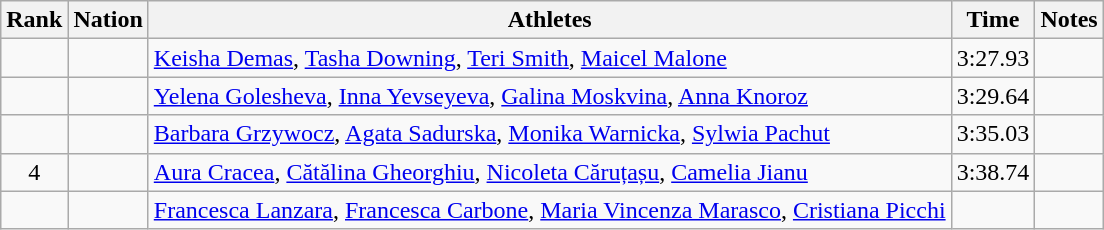<table class="wikitable sortable" style="text-align:center">
<tr>
<th>Rank</th>
<th>Nation</th>
<th>Athletes</th>
<th>Time</th>
<th>Notes</th>
</tr>
<tr>
<td></td>
<td align=left></td>
<td align=left><a href='#'>Keisha Demas</a>, <a href='#'>Tasha Downing</a>, <a href='#'>Teri Smith</a>, <a href='#'>Maicel Malone</a></td>
<td>3:27.93</td>
<td></td>
</tr>
<tr>
<td></td>
<td align=left></td>
<td align=left><a href='#'>Yelena Golesheva</a>, <a href='#'>Inna Yevseyeva</a>, <a href='#'>Galina Moskvina</a>, <a href='#'>Anna Knoroz</a></td>
<td>3:29.64</td>
<td></td>
</tr>
<tr>
<td></td>
<td align=left></td>
<td align=left><a href='#'>Barbara Grzywocz</a>, <a href='#'>Agata Sadurska</a>, <a href='#'>Monika Warnicka</a>, <a href='#'>Sylwia Pachut</a></td>
<td>3:35.03</td>
<td></td>
</tr>
<tr>
<td>4</td>
<td align=left></td>
<td align=left><a href='#'>Aura Cracea</a>, <a href='#'>Cătălina Gheorghiu</a>, <a href='#'>Nicoleta Căruțașu</a>, <a href='#'>Camelia Jianu</a></td>
<td>3:38.74</td>
<td></td>
</tr>
<tr>
<td></td>
<td align=left></td>
<td align=left><a href='#'>Francesca Lanzara</a>, <a href='#'>Francesca Carbone</a>, <a href='#'>Maria Vincenza Marasco</a>, <a href='#'>Cristiana Picchi</a></td>
<td></td>
<td></td>
</tr>
</table>
